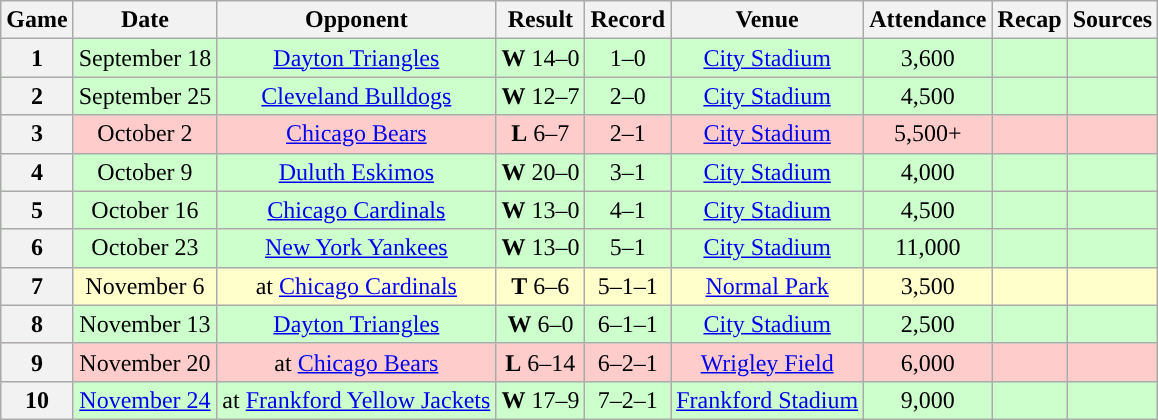<table class="wikitable" style="text-align:center">
<tr>
<th>Game</th>
<th>Date</th>
<th>Opponent</th>
<th>Result</th>
<th>Record</th>
<th>Venue</th>
<th>Attendance</th>
<th>Recap</th>
<th>Sources</th>
</tr>
<tr style="background:#cfc">
<th>1</th>
<td>September 18</td>
<td><a href='#'>Dayton Triangles</a></td>
<td><strong>W</strong> 14–0</td>
<td style="text-align:center;">1–0</td>
<td><a href='#'>City Stadium</a></td>
<td style="text-align:center;">3,600</td>
<td></td>
<td></td>
</tr>
<tr style="background:#cfc">
<th>2</th>
<td>September 25</td>
<td><a href='#'>Cleveland Bulldogs</a></td>
<td><strong>W</strong> 12–7</td>
<td style="text-align:center;">2–0</td>
<td><a href='#'>City Stadium</a></td>
<td style="text-align:center;">4,500</td>
<td></td>
<td></td>
</tr>
<tr style="background:#fcc">
<th>3</th>
<td>October 2</td>
<td><a href='#'>Chicago Bears</a></td>
<td><strong>L</strong> 6–7</td>
<td style="text-align:center;">2–1</td>
<td><a href='#'>City Stadium</a></td>
<td style="text-align:center;">5,500+</td>
<td></td>
<td></td>
</tr>
<tr style="background:#cfc">
<th>4</th>
<td>October 9</td>
<td><a href='#'>Duluth Eskimos</a></td>
<td><strong>W</strong> 20–0</td>
<td style="text-align:center;">3–1</td>
<td><a href='#'>City Stadium</a></td>
<td style="text-align:center;">4,000</td>
<td></td>
<td></td>
</tr>
<tr style="background:#cfc">
<th>5</th>
<td>October 16</td>
<td><a href='#'>Chicago Cardinals</a></td>
<td><strong>W</strong> 13–0</td>
<td style="text-align:center;">4–1</td>
<td><a href='#'>City Stadium</a></td>
<td style="text-align:center;">4,500</td>
<td></td>
<td></td>
</tr>
<tr style="background:#cfc">
<th>6</th>
<td>October 23</td>
<td><a href='#'>New York Yankees</a></td>
<td><strong>W</strong> 13–0</td>
<td style="text-align:center;">5–1</td>
<td><a href='#'>City Stadium</a></td>
<td style="text-align:center;">11,000</td>
<td></td>
<td></td>
</tr>
<tr style="background:#ffc">
<th>7</th>
<td>November 6</td>
<td>at <a href='#'>Chicago Cardinals</a></td>
<td><strong>T</strong> 6–6</td>
<td style="text-align:center;">5–1–1</td>
<td><a href='#'>Normal Park</a></td>
<td style="text-align:center;">3,500</td>
<td></td>
<td></td>
</tr>
<tr style="background:#cfc">
<th>8</th>
<td>November 13</td>
<td><a href='#'>Dayton Triangles</a></td>
<td><strong>W</strong> 6–0</td>
<td style="text-align:center;">6–1–1</td>
<td><a href='#'>City Stadium</a></td>
<td style="text-align:center;">2,500</td>
<td></td>
<td></td>
</tr>
<tr style="background:#fcc">
<th>9</th>
<td>November 20</td>
<td>at <a href='#'>Chicago Bears</a></td>
<td><strong>L</strong> 6–14</td>
<td style="text-align:center;">6–2–1</td>
<td><a href='#'>Wrigley Field</a></td>
<td style="text-align:center;">6,000</td>
<td></td>
<td></td>
</tr>
<tr style="background:#cfc">
<th>10</th>
<td><a href='#'>November 24</a></td>
<td>at <a href='#'>Frankford Yellow Jackets</a></td>
<td><strong>W</strong> 17–9</td>
<td style="text-align:center;">7–2–1</td>
<td><a href='#'>Frankford Stadium</a></td>
<td style="text-align:center;">9,000</td>
<td></td>
<td></td>
</tr>
</table>
